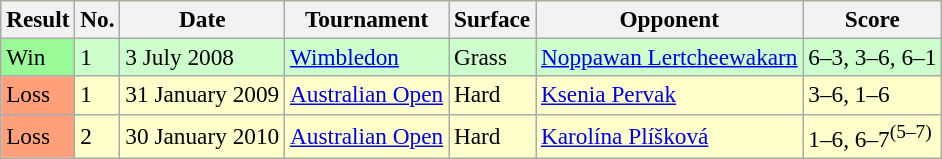<table class="sortable wikitable" style=font-size:97%;background:#ff9>
<tr>
<th>Result</th>
<th>No.</th>
<th>Date</th>
<th>Tournament</th>
<th>Surface</th>
<th>Opponent</th>
<th>Score</th>
</tr>
<tr style="background:#cfc;">
<td bgcolor=98FB98>Win</td>
<td>1</td>
<td>3 July 2008</td>
<td><a href='#'>Wimbledon</a></td>
<td>Grass</td>
<td> <a href='#'>Noppawan Lertcheewakarn</a></td>
<td>6–3, 3–6, 6–1</td>
</tr>
<tr style="background:#ffc;">
<td bgcolor=FFA07A>Loss</td>
<td>1</td>
<td>31 January 2009</td>
<td><a href='#'>Australian Open</a></td>
<td>Hard</td>
<td> <a href='#'>Ksenia Pervak</a></td>
<td>3–6, 1–6</td>
</tr>
<tr style="background:#ffc;">
<td bgcolor=FFA07A>Loss</td>
<td>2</td>
<td>30 January 2010</td>
<td><a href='#'>Australian Open</a></td>
<td>Hard</td>
<td> <a href='#'>Karolína Plíšková</a></td>
<td>1–6, 6–7<sup>(5–7)</sup></td>
</tr>
</table>
